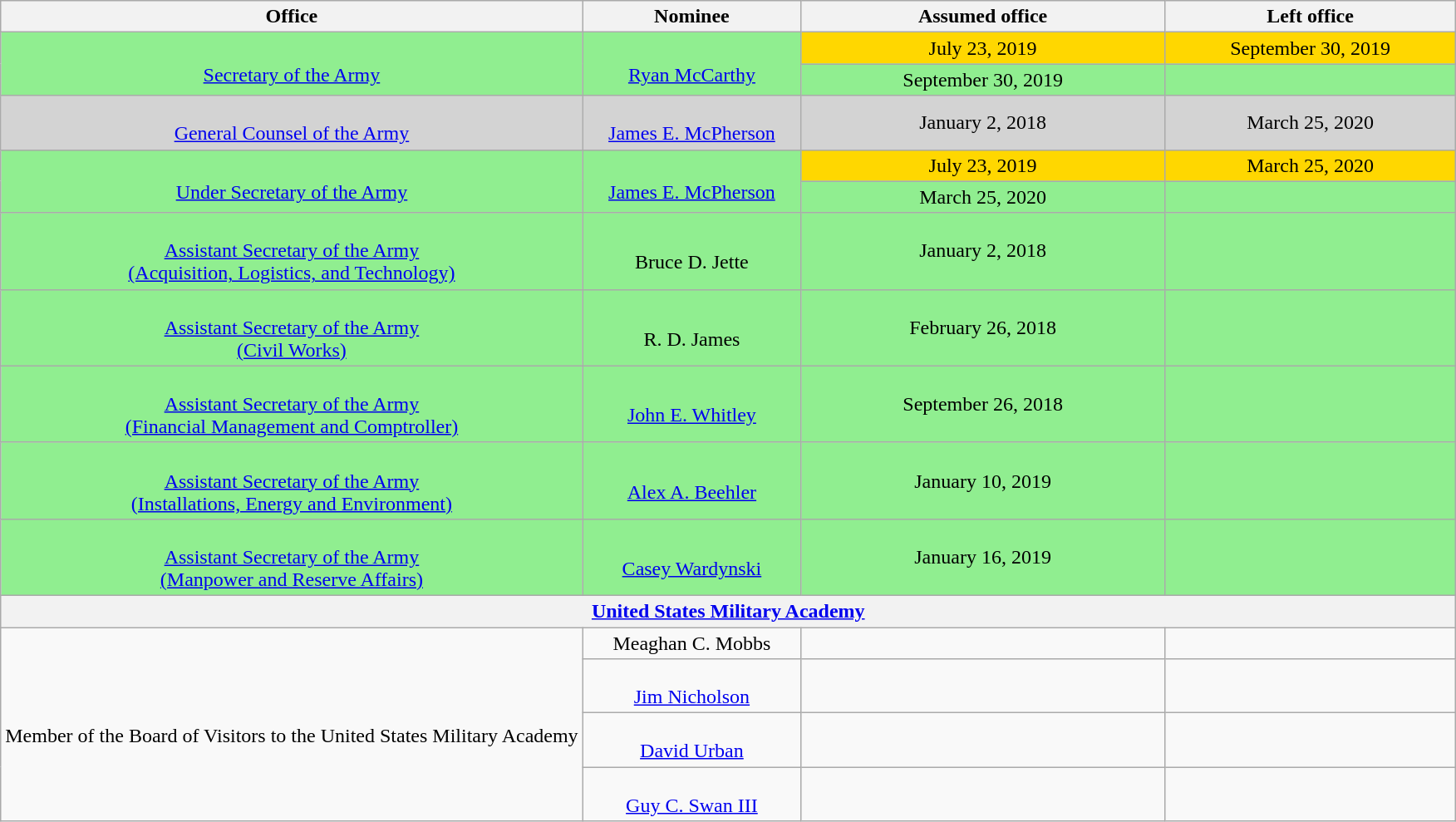<table class="wikitable sortable" style="text-align:center">
<tr>
<th style="width:40%;">Office</th>
<th style="width:15%;">Nominee</th>
<th style="width:25%;" data-sort- type="date">Assumed office</th>
<th style="width:20%;" data-sort- type="date">Left office</th>
</tr>
<tr style="background:lightgreen;">
<td rowspan="2"><br><a href='#'>Secretary of the Army</a></td>
<td rowspan="2"><br><a href='#'>Ryan McCarthy</a></td>
<td style="background:gold;">July 23, 2019</td>
<td style="background:gold;">September 30, 2019</td>
</tr>
<tr style="background:lightgreen">
<td>September 30, 2019<br></td>
<td></td>
</tr>
<tr style="background:lightgray;">
<td><br><a href='#'>General Counsel of the Army</a></td>
<td><br><a href='#'>James E. McPherson</a></td>
<td>January 2, 2018<br></td>
<td>March 25, 2020</td>
</tr>
<tr style="background:lightgreen;">
<td rowspan="2"><br><a href='#'>Under Secretary of the Army</a></td>
<td rowspan="2"><br><a href='#'>James E. McPherson</a></td>
<td style="background:gold;">July 23, 2019</td>
<td style="background:gold;">March 25, 2020</td>
</tr>
<tr style="background:lightgreen;">
<td>March 25, 2020<br></td>
<td></td>
</tr>
<tr style="background:lightgreen;">
<td><br><a href='#'>Assistant Secretary of the Army<br>(Acquisition, Logistics, and Technology)</a></td>
<td><br>Bruce D. Jette</td>
<td style="background:lightgreen;">January 2, 2018<br></td>
<td></td>
</tr>
<tr style="background:lightgreen;">
<td><br><a href='#'>Assistant Secretary of the Army<br>(Civil Works)</a></td>
<td><br>R. D. James</td>
<td>February 26, 2018<br></td>
<td></td>
</tr>
<tr style="background:lightgreen;">
<td><br><a href='#'>Assistant Secretary of the Army<br>(Financial Management and Comptroller)</a></td>
<td><br><a href='#'>John E. Whitley</a></td>
<td>September 26, 2018<br></td>
<td></td>
</tr>
<tr style="background:lightgreen;">
<td><br><a href='#'>Assistant Secretary of the Army<br>(Installations, Energy and Environment)</a></td>
<td><br><a href='#'>Alex A. Beehler</a></td>
<td>January 10, 2019<br></td>
<td></td>
</tr>
<tr style="background:lightgreen;">
<td><br><a href='#'>Assistant Secretary of the Army<br>(Manpower and Reserve Affairs)</a></td>
<td><br><a href='#'>Casey Wardynski</a></td>
<td>January 16, 2019<br></td>
<td></td>
</tr>
<tr>
<th colspan="4"><a href='#'>United States Military Academy</a></th>
</tr>
<tr>
<td rowspan="4"><br>Member of the Board of Visitors to the United States Military Academy</td>
<td>Meaghan C. Mobbs</td>
<td></td>
<td></td>
</tr>
<tr>
<td><br><a href='#'>Jim Nicholson</a></td>
<td></td>
<td></td>
</tr>
<tr>
<td><br><a href='#'>David Urban</a></td>
<td></td>
<td></td>
</tr>
<tr>
<td><br><a href='#'>Guy C. Swan III</a></td>
<td></td>
<td></td>
</tr>
</table>
